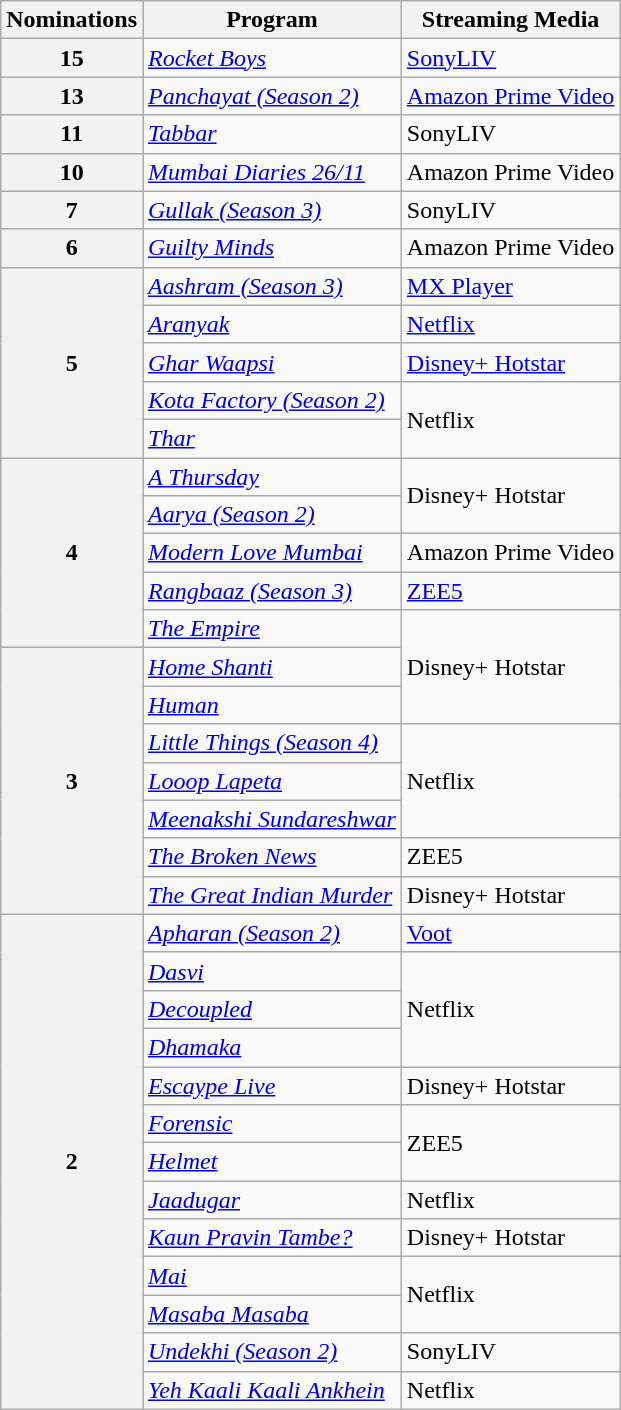<table class="wikitable" style="display:inline-table;">
<tr>
<th>Nominations</th>
<th>Program</th>
<th>Streaming Media</th>
</tr>
<tr>
<th>15</th>
<td><a href='#'><em>Rocket Boys</em></a></td>
<td><a href='#'>SonyLIV</a></td>
</tr>
<tr>
<th>13</th>
<td><em><a href='#'>Panchayat (Season 2)</a></em></td>
<td><a href='#'>Amazon Prime Video</a></td>
</tr>
<tr>
<th>11</th>
<td><em><a href='#'>Tabbar</a></em></td>
<td>SonyLIV</td>
</tr>
<tr>
<th>10</th>
<td><em><a href='#'>Mumbai Diaries 26/11</a></em></td>
<td>Amazon Prime Video</td>
</tr>
<tr>
<th>7</th>
<td><a href='#'><em>Gullak (Season 3)</em></a></td>
<td>SonyLIV</td>
</tr>
<tr>
<th>6</th>
<td><em><a href='#'>Guilty Minds</a></em></td>
<td>Amazon Prime Video</td>
</tr>
<tr>
<th rowspan="5">5</th>
<td><a href='#'><em>Aashram (Season 3)</em></a></td>
<td><a href='#'>MX Player</a></td>
</tr>
<tr>
<td><a href='#'><em>Aranyak</em></a></td>
<td><a href='#'>Netflix</a></td>
</tr>
<tr>
<td><em><a href='#'>Ghar Waapsi</a></em></td>
<td><a href='#'>Disney+ Hotstar</a></td>
</tr>
<tr>
<td><a href='#'><em>Kota Factory (Season 2)</em></a></td>
<td rowspan="2">Netflix</td>
</tr>
<tr>
<td><em><a href='#'>Thar</a></em></td>
</tr>
<tr>
<th rowspan="5">4</th>
<td><em><a href='#'>A Thursday</a></em></td>
<td rowspan="2">Disney+ Hotstar</td>
</tr>
<tr>
<td><a href='#'><em>Aarya (Season 2)</em></a></td>
</tr>
<tr>
<td><em><a href='#'>Modern Love Mumbai</a></em></td>
<td>Amazon Prime Video</td>
</tr>
<tr>
<td><a href='#'><em>Rangbaaz (Season 3)</em></a></td>
<td><a href='#'>ZEE5</a></td>
</tr>
<tr>
<td><em><a href='#'>The Empire</a></em></td>
<td rowspan="3">Disney+ Hotstar</td>
</tr>
<tr>
<th rowspan="7">3</th>
<td><em><a href='#'>Home Shanti</a></em></td>
</tr>
<tr>
<td><em><a href='#'>Human</a></em></td>
</tr>
<tr>
<td><em><a href='#'>Little Things (Season 4)</a></em></td>
<td rowspan="3">Netflix</td>
</tr>
<tr>
<td><em><a href='#'>Looop Lapeta</a></em></td>
</tr>
<tr>
<td><em><a href='#'>Meenakshi Sundareshwar</a></em></td>
</tr>
<tr>
<td><em><a href='#'>The Broken News</a></em></td>
<td>ZEE5</td>
</tr>
<tr>
<td><a href='#'><em>The Great Indian Murder</em></a></td>
<td>Disney+ Hotstar</td>
</tr>
<tr>
<th rowspan="13">2</th>
<td><em><a href='#'>Apharan (Season 2)</a></em></td>
<td><a href='#'>Voot</a></td>
</tr>
<tr>
<td><em><a href='#'>Dasvi</a></em></td>
<td rowspan="3">Netflix</td>
</tr>
<tr>
<td><em><a href='#'>Decoupled</a></em></td>
</tr>
<tr>
<td><a href='#'><em>Dhamaka</em></a></td>
</tr>
<tr>
<td><em><a href='#'>Escaype Live</a></em></td>
<td>Disney+ Hotstar</td>
</tr>
<tr>
<td><em><a href='#'>Forensic</a></em></td>
<td rowspan="2">ZEE5</td>
</tr>
<tr>
<td><a href='#'><em>Helmet</em></a></td>
</tr>
<tr>
<td><a href='#'><em>Jaadugar</em></a></td>
<td>Netflix</td>
</tr>
<tr>
<td><em><a href='#'>Kaun Pravin Tambe?</a></em></td>
<td>Disney+ Hotstar</td>
</tr>
<tr>
<td><a href='#'><em>Mai</em></a></td>
<td rowspan="2">Netflix</td>
</tr>
<tr>
<td><em><a href='#'>Masaba Masaba</a></em></td>
</tr>
<tr>
<td><a href='#'><em>Undekhi (Season 2)</em></a></td>
<td>SonyLIV</td>
</tr>
<tr>
<td><em><a href='#'>Yeh Kaali Kaali Ankhein</a></em></td>
<td>Netflix</td>
</tr>
</table>
